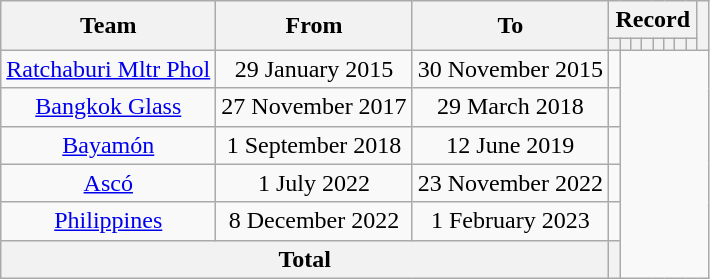<table class="wikitable" style="text-align:center">
<tr>
<th rowspan="2">Team</th>
<th rowspan="2">From</th>
<th rowspan="2">To</th>
<th colspan="8">Record</th>
<th rowspan="2"></th>
</tr>
<tr>
<th></th>
<th></th>
<th></th>
<th></th>
<th></th>
<th></th>
<th></th>
<th></th>
</tr>
<tr>
<td><a href='#'>Ratchaburi Mltr Phol</a></td>
<td>29 January 2015</td>
<td>30 November 2015<br></td>
<td></td>
</tr>
<tr>
<td><a href='#'>Bangkok Glass</a></td>
<td>27 November 2017</td>
<td>29 March 2018<br></td>
<td></td>
</tr>
<tr>
<td><a href='#'>Bayamón</a></td>
<td>1 September 2018</td>
<td>12 June 2019<br></td>
<td></td>
</tr>
<tr>
<td><a href='#'>Ascó</a></td>
<td>1 July 2022</td>
<td>23 November 2022<br></td>
<td></td>
</tr>
<tr>
<td><a href='#'>Philippines</a></td>
<td>8 December 2022</td>
<td>1 February 2023<br></td>
<td></td>
</tr>
<tr>
<th colspan="3">Total<br></th>
<th></th>
</tr>
</table>
